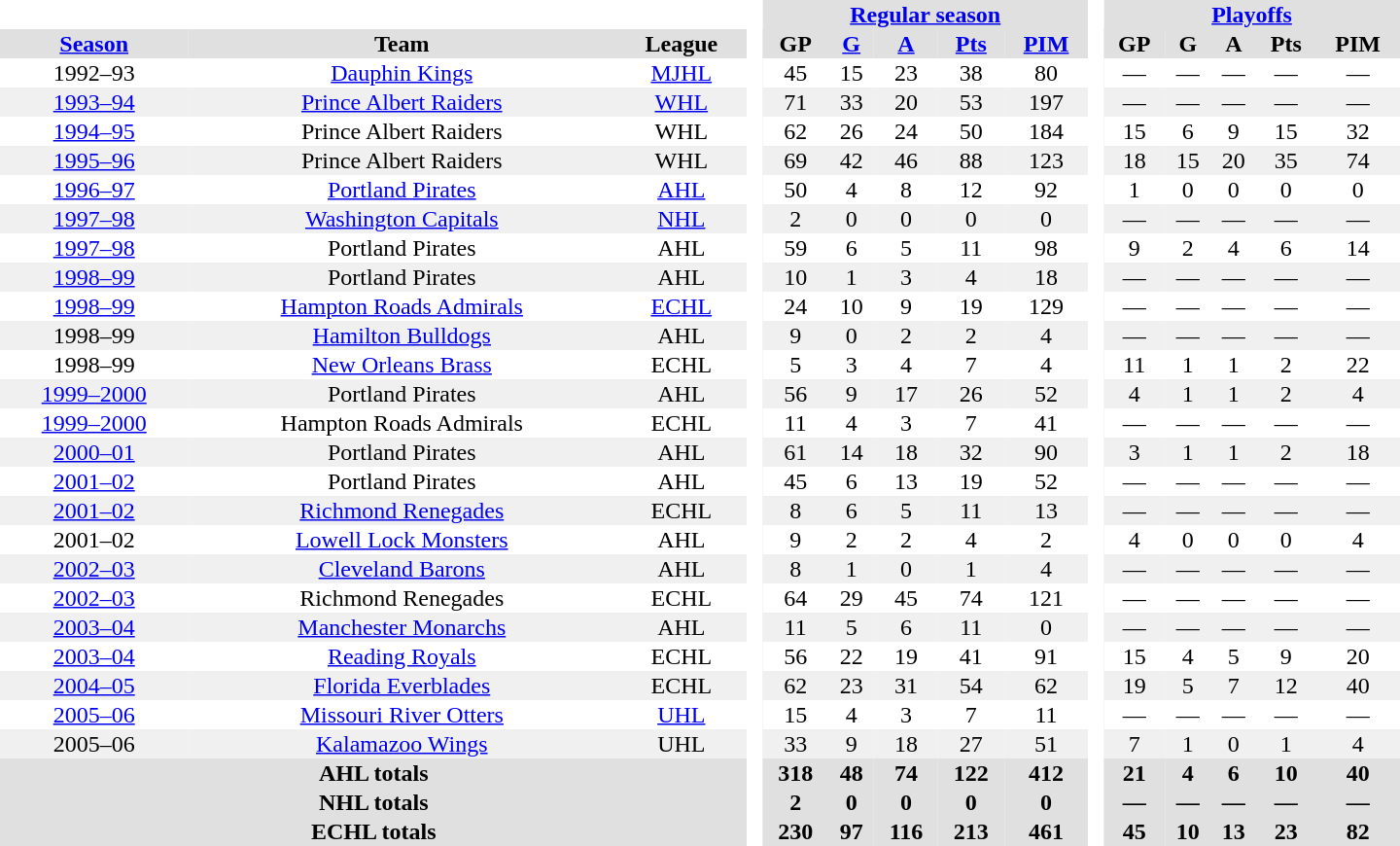<table border="0" cellpadding="1" cellspacing="0" style="text-align:center; width:60em">
<tr bgcolor="#e0e0e0">
<th colspan="3" bgcolor="#ffffff"> </th>
<th rowspan="100" bgcolor="#ffffff"> </th>
<th colspan="5"><a href='#'>Regular season</a></th>
<th rowspan="100" bgcolor="#ffffff"> </th>
<th colspan="5"><a href='#'>Playoffs</a></th>
</tr>
<tr bgcolor="#e0e0e0">
<th><a href='#'>Season</a></th>
<th>Team</th>
<th>League</th>
<th>GP</th>
<th><a href='#'>G</a></th>
<th><a href='#'>A</a></th>
<th><a href='#'>Pts</a></th>
<th><a href='#'>PIM</a></th>
<th>GP</th>
<th>G</th>
<th>A</th>
<th>Pts</th>
<th>PIM</th>
</tr>
<tr>
<td>1992–93</td>
<td><a href='#'>Dauphin Kings</a></td>
<td><a href='#'>MJHL</a></td>
<td>45</td>
<td>15</td>
<td>23</td>
<td>38</td>
<td>80</td>
<td>—</td>
<td>—</td>
<td>—</td>
<td>—</td>
<td>—</td>
</tr>
<tr bgcolor="#f0f0f0">
<td><a href='#'>1993–94</a></td>
<td><a href='#'>Prince Albert Raiders</a></td>
<td><a href='#'>WHL</a></td>
<td>71</td>
<td>33</td>
<td>20</td>
<td>53</td>
<td>197</td>
<td>—</td>
<td>—</td>
<td>—</td>
<td>—</td>
<td>—</td>
</tr>
<tr>
<td><a href='#'>1994–95</a></td>
<td>Prince Albert Raiders</td>
<td>WHL</td>
<td>62</td>
<td>26</td>
<td>24</td>
<td>50</td>
<td>184</td>
<td>15</td>
<td>6</td>
<td>9</td>
<td>15</td>
<td>32</td>
</tr>
<tr bgcolor="#f0f0f0">
<td><a href='#'>1995–96</a></td>
<td>Prince Albert Raiders</td>
<td>WHL</td>
<td>69</td>
<td>42</td>
<td>46</td>
<td>88</td>
<td>123</td>
<td>18</td>
<td>15</td>
<td>20</td>
<td>35</td>
<td>74</td>
</tr>
<tr>
<td><a href='#'>1996–97</a></td>
<td><a href='#'>Portland Pirates</a></td>
<td><a href='#'>AHL</a></td>
<td>50</td>
<td>4</td>
<td>8</td>
<td>12</td>
<td>92</td>
<td>1</td>
<td>0</td>
<td>0</td>
<td>0</td>
<td>0</td>
</tr>
<tr bgcolor="#f0f0f0">
<td><a href='#'>1997–98</a></td>
<td><a href='#'>Washington Capitals</a></td>
<td><a href='#'>NHL</a></td>
<td>2</td>
<td>0</td>
<td>0</td>
<td>0</td>
<td>0</td>
<td>—</td>
<td>—</td>
<td>—</td>
<td>—</td>
<td>—</td>
</tr>
<tr>
<td><a href='#'>1997–98</a></td>
<td>Portland Pirates</td>
<td>AHL</td>
<td>59</td>
<td>6</td>
<td>5</td>
<td>11</td>
<td>98</td>
<td>9</td>
<td>2</td>
<td>4</td>
<td>6</td>
<td>14</td>
</tr>
<tr bgcolor="#f0f0f0">
<td><a href='#'>1998–99</a></td>
<td>Portland Pirates</td>
<td>AHL</td>
<td>10</td>
<td>1</td>
<td>3</td>
<td>4</td>
<td>18</td>
<td>—</td>
<td>—</td>
<td>—</td>
<td>—</td>
<td>—</td>
</tr>
<tr>
<td><a href='#'>1998–99</a></td>
<td><a href='#'>Hampton Roads Admirals</a></td>
<td><a href='#'>ECHL</a></td>
<td>24</td>
<td>10</td>
<td>9</td>
<td>19</td>
<td>129</td>
<td>—</td>
<td>—</td>
<td>—</td>
<td>—</td>
<td>—</td>
</tr>
<tr bgcolor="#f0f0f0">
<td>1998–99</td>
<td><a href='#'>Hamilton Bulldogs</a></td>
<td>AHL</td>
<td>9</td>
<td>0</td>
<td>2</td>
<td>2</td>
<td>4</td>
<td>—</td>
<td>—</td>
<td>—</td>
<td>—</td>
<td>—</td>
</tr>
<tr>
<td>1998–99</td>
<td><a href='#'>New Orleans Brass</a></td>
<td>ECHL</td>
<td>5</td>
<td>3</td>
<td>4</td>
<td>7</td>
<td>4</td>
<td>11</td>
<td>1</td>
<td>1</td>
<td>2</td>
<td>22</td>
</tr>
<tr bgcolor="#f0f0f0">
<td><a href='#'>1999–2000</a></td>
<td>Portland Pirates</td>
<td>AHL</td>
<td>56</td>
<td>9</td>
<td>17</td>
<td>26</td>
<td>52</td>
<td>4</td>
<td>1</td>
<td>1</td>
<td>2</td>
<td>4</td>
</tr>
<tr>
<td><a href='#'>1999–2000</a></td>
<td>Hampton Roads Admirals</td>
<td>ECHL</td>
<td>11</td>
<td>4</td>
<td>3</td>
<td>7</td>
<td>41</td>
<td>—</td>
<td>—</td>
<td>—</td>
<td>—</td>
<td>—</td>
</tr>
<tr bgcolor="#f0f0f0">
<td><a href='#'>2000–01</a></td>
<td>Portland Pirates</td>
<td>AHL</td>
<td>61</td>
<td>14</td>
<td>18</td>
<td>32</td>
<td>90</td>
<td>3</td>
<td>1</td>
<td>1</td>
<td>2</td>
<td>18</td>
</tr>
<tr>
<td><a href='#'>2001–02</a></td>
<td>Portland Pirates</td>
<td>AHL</td>
<td>45</td>
<td>6</td>
<td>13</td>
<td>19</td>
<td>52</td>
<td>—</td>
<td>—</td>
<td>—</td>
<td>—</td>
<td>—</td>
</tr>
<tr bgcolor="#f0f0f0">
<td><a href='#'>2001–02</a></td>
<td><a href='#'>Richmond Renegades</a></td>
<td>ECHL</td>
<td>8</td>
<td>6</td>
<td>5</td>
<td>11</td>
<td>13</td>
<td>—</td>
<td>—</td>
<td>—</td>
<td>—</td>
<td>—</td>
</tr>
<tr>
<td>2001–02</td>
<td><a href='#'>Lowell Lock Monsters</a></td>
<td>AHL</td>
<td>9</td>
<td>2</td>
<td>2</td>
<td>4</td>
<td>2</td>
<td>4</td>
<td>0</td>
<td>0</td>
<td>0</td>
<td>4</td>
</tr>
<tr bgcolor="#f0f0f0">
<td><a href='#'>2002–03</a></td>
<td><a href='#'>Cleveland Barons</a></td>
<td>AHL</td>
<td>8</td>
<td>1</td>
<td>0</td>
<td>1</td>
<td>4</td>
<td>—</td>
<td>—</td>
<td>—</td>
<td>—</td>
<td>—</td>
</tr>
<tr>
<td><a href='#'>2002–03</a></td>
<td>Richmond Renegades</td>
<td>ECHL</td>
<td>64</td>
<td>29</td>
<td>45</td>
<td>74</td>
<td>121</td>
<td>—</td>
<td>—</td>
<td>—</td>
<td>—</td>
<td>—</td>
</tr>
<tr bgcolor="#f0f0f0">
<td><a href='#'>2003–04</a></td>
<td><a href='#'>Manchester Monarchs</a></td>
<td>AHL</td>
<td>11</td>
<td>5</td>
<td>6</td>
<td>11</td>
<td>0</td>
<td>—</td>
<td>—</td>
<td>—</td>
<td>—</td>
<td>—</td>
</tr>
<tr>
<td><a href='#'>2003–04</a></td>
<td><a href='#'>Reading Royals</a></td>
<td>ECHL</td>
<td>56</td>
<td>22</td>
<td>19</td>
<td>41</td>
<td>91</td>
<td>15</td>
<td>4</td>
<td>5</td>
<td>9</td>
<td>20</td>
</tr>
<tr bgcolor="#f0f0f0">
<td><a href='#'>2004–05</a></td>
<td><a href='#'>Florida Everblades</a></td>
<td>ECHL</td>
<td>62</td>
<td>23</td>
<td>31</td>
<td>54</td>
<td>62</td>
<td>19</td>
<td>5</td>
<td>7</td>
<td>12</td>
<td>40</td>
</tr>
<tr>
<td><a href='#'>2005–06</a></td>
<td><a href='#'>Missouri River Otters</a></td>
<td><a href='#'>UHL</a></td>
<td>15</td>
<td>4</td>
<td>3</td>
<td>7</td>
<td>11</td>
<td>—</td>
<td>—</td>
<td>—</td>
<td>—</td>
<td>—</td>
</tr>
<tr bgcolor="#f0f0f0">
<td>2005–06</td>
<td><a href='#'>Kalamazoo Wings</a></td>
<td>UHL</td>
<td>33</td>
<td>9</td>
<td>18</td>
<td>27</td>
<td>51</td>
<td>7</td>
<td>1</td>
<td>0</td>
<td>1</td>
<td>4</td>
</tr>
<tr bgcolor="#e0e0e0">
<th colspan="3">AHL totals</th>
<th>318</th>
<th>48</th>
<th>74</th>
<th>122</th>
<th>412</th>
<th>21</th>
<th>4</th>
<th>6</th>
<th>10</th>
<th>40</th>
</tr>
<tr bgcolor="#e0e0e0">
<th colspan="3">NHL totals</th>
<th>2</th>
<th>0</th>
<th>0</th>
<th>0</th>
<th>0</th>
<th>—</th>
<th>—</th>
<th>—</th>
<th>—</th>
<th>—</th>
</tr>
<tr bgcolor="#e0e0e0">
<th colspan="3">ECHL totals</th>
<th>230</th>
<th>97</th>
<th>116</th>
<th>213</th>
<th>461</th>
<th>45</th>
<th>10</th>
<th>13</th>
<th>23</th>
<th>82</th>
</tr>
</table>
